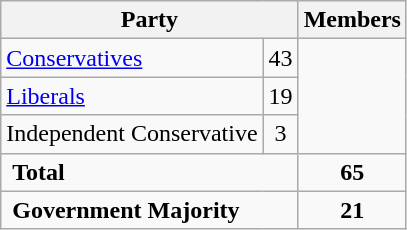<table class="wikitable">
<tr>
<th colspan="2">Party</th>
<th>Members</th>
</tr>
<tr>
<td><a href='#'>Conservatives</a></td>
<td align=center>43</td>
</tr>
<tr>
<td><a href='#'>Liberals</a></td>
<td align=center>19</td>
</tr>
<tr>
<td>Independent Conservative</td>
<td align=center>3</td>
</tr>
<tr>
<td colspan="2" rowspan="1"> <strong>Total</strong><br></td>
<td align=center><strong>65</strong></td>
</tr>
<tr>
<td colspan="2" rowspan="1"> <strong>Government Majority</strong><br></td>
<td align=center><strong>21</strong></td>
</tr>
</table>
